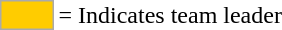<table>
<tr>
<td style="background-color:#FFCC00; border:1px solid #aaaaaa; width:2em;"></td>
<td>= Indicates team leader</td>
</tr>
</table>
